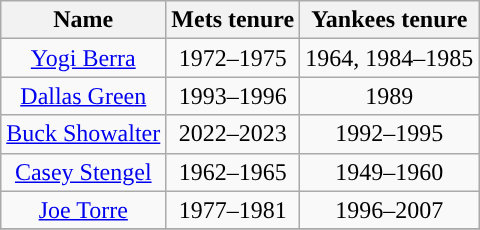<table class="wikitable" style="text-align:center">
<tr>
<th>Name</th>
<th>Mets tenure</th>
<th>Yankees tenure</th>
</tr>
<tr>
<td><a href='#'>Yogi Berra</a></td>
<td>1972–1975</td>
<td>1964, 1984–1985</td>
</tr>
<tr>
<td><a href='#'>Dallas Green</a></td>
<td>1993–1996</td>
<td>1989</td>
</tr>
<tr>
<td><a href='#'>Buck Showalter</a></td>
<td>2022–2023</td>
<td>1992–1995</td>
</tr>
<tr>
<td><a href='#'>Casey Stengel</a></td>
<td>1962–1965</td>
<td>1949–1960</td>
</tr>
<tr>
<td><a href='#'>Joe Torre</a></td>
<td>1977–1981</td>
<td>1996–2007</td>
</tr>
<tr>
</tr>
</table>
